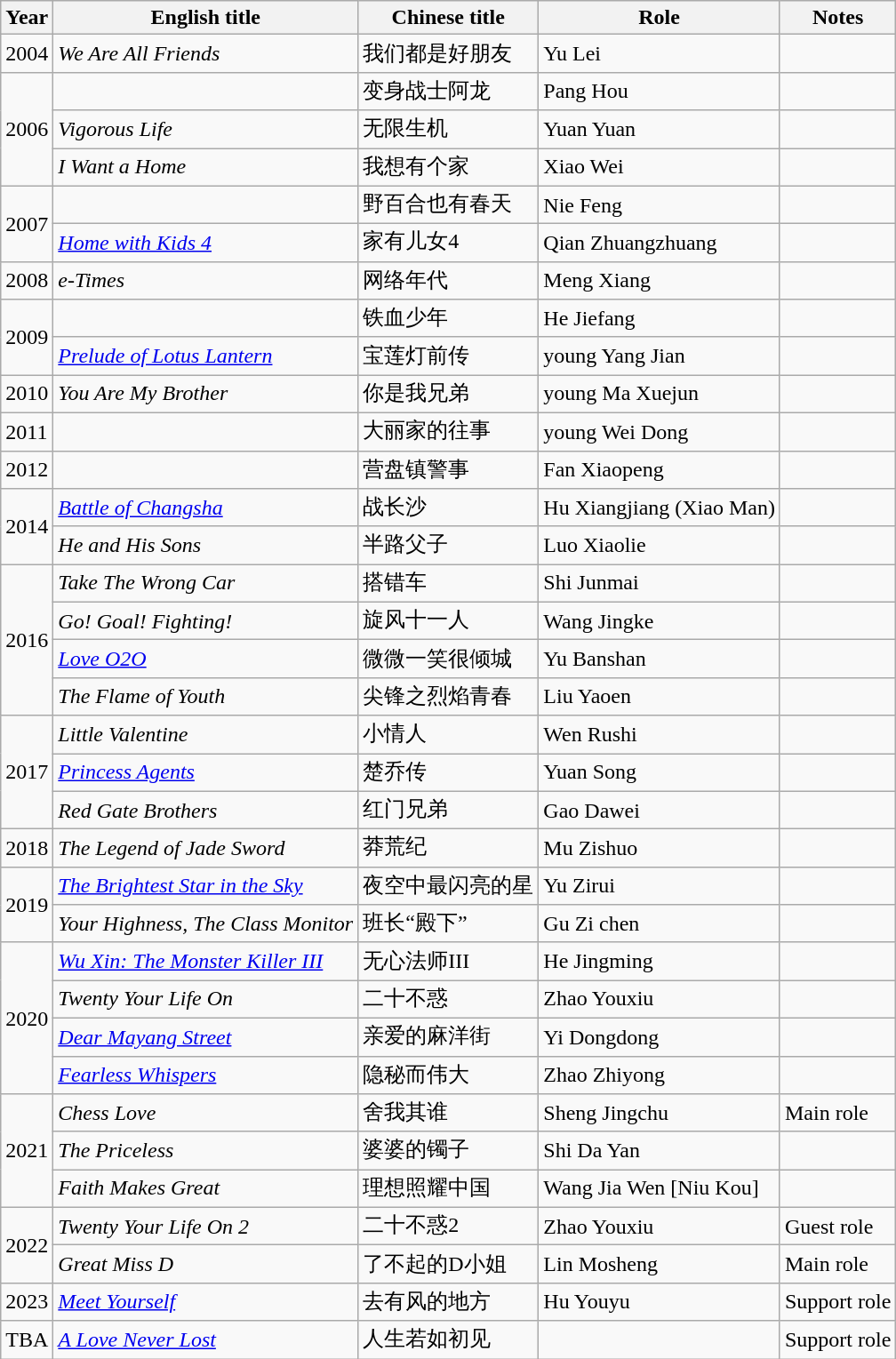<table class="wikitable sortable">
<tr>
<th>Year</th>
<th>English title</th>
<th>Chinese title</th>
<th>Role</th>
<th class="unsortable">Notes</th>
</tr>
<tr>
<td>2004</td>
<td><em>We Are All Friends</em></td>
<td>我们都是好朋友</td>
<td>Yu Lei</td>
<td></td>
</tr>
<tr>
<td rowspan=3>2006</td>
<td></td>
<td>变身战士阿龙</td>
<td>Pang Hou</td>
<td></td>
</tr>
<tr>
<td><em>Vigorous Life</em></td>
<td>无限生机</td>
<td>Yuan Yuan</td>
<td></td>
</tr>
<tr>
<td><em>I Want a Home</em></td>
<td>我想有个家</td>
<td>Xiao Wei</td>
<td></td>
</tr>
<tr>
<td rowspan=2>2007</td>
<td></td>
<td>野百合也有春天</td>
<td>Nie Feng</td>
<td></td>
</tr>
<tr>
<td><em><a href='#'>Home with Kids 4</a></em></td>
<td>家有儿女4</td>
<td>Qian Zhuangzhuang</td>
<td></td>
</tr>
<tr>
<td>2008</td>
<td><em>e-Times</em></td>
<td>网络年代</td>
<td>Meng Xiang</td>
<td></td>
</tr>
<tr>
<td rowspan=2>2009</td>
<td></td>
<td>铁血少年</td>
<td>He Jiefang</td>
<td></td>
</tr>
<tr>
<td><em><a href='#'>Prelude of Lotus Lantern</a></em></td>
<td>宝莲灯前传</td>
<td>young Yang Jian</td>
<td></td>
</tr>
<tr>
<td>2010</td>
<td><em>You Are My Brother </em></td>
<td>你是我兄弟</td>
<td>young Ma Xuejun</td>
<td></td>
</tr>
<tr>
<td>2011</td>
<td></td>
<td>大丽家的往事</td>
<td>young Wei Dong</td>
<td></td>
</tr>
<tr>
<td>2012</td>
<td></td>
<td>营盘镇警事</td>
<td>Fan Xiaopeng</td>
<td></td>
</tr>
<tr>
<td rowspan=2>2014</td>
<td><em><a href='#'>Battle of Changsha</a></em></td>
<td>战长沙</td>
<td>Hu Xiangjiang (Xiao Man)</td>
<td></td>
</tr>
<tr>
<td><em>He and His Sons </em></td>
<td>半路父子</td>
<td>Luo Xiaolie</td>
<td></td>
</tr>
<tr>
<td rowspan=4>2016</td>
<td><em>Take The Wrong Car</em></td>
<td>搭错车</td>
<td>Shi Junmai</td>
<td></td>
</tr>
<tr>
<td><em>Go! Goal! Fighting!</em></td>
<td>旋风十一人</td>
<td>Wang Jingke</td>
<td></td>
</tr>
<tr>
<td><em><a href='#'>Love O2O</a></em></td>
<td>微微一笑很倾城</td>
<td>Yu Banshan</td>
<td></td>
</tr>
<tr>
<td><em>The Flame of Youth </em></td>
<td>尖锋之烈焰青春</td>
<td>Liu Yaoen</td>
<td></td>
</tr>
<tr>
<td rowspan=3>2017</td>
<td><em>Little Valentine</em></td>
<td>小情人</td>
<td>Wen Rushi</td>
<td></td>
</tr>
<tr>
<td><em><a href='#'>Princess Agents</a></em></td>
<td>楚乔传</td>
<td>Yuan Song</td>
<td></td>
</tr>
<tr>
<td><em>Red Gate Brothers </em></td>
<td>红门兄弟</td>
<td>Gao Dawei</td>
<td></td>
</tr>
<tr>
<td rowspan=1>2018</td>
<td><em>The Legend of Jade Sword </em></td>
<td>莽荒纪</td>
<td>Mu Zishuo</td>
<td></td>
</tr>
<tr>
<td rowspan=2>2019</td>
<td><em><a href='#'>The Brightest Star in the Sky</a></em></td>
<td>夜空中最闪亮的星</td>
<td>Yu Zirui</td>
<td></td>
</tr>
<tr>
<td><em>Your Highness, The Class Monitor </em></td>
<td>班长“殿下”</td>
<td>Gu Zi chen</td>
<td></td>
</tr>
<tr>
<td rowspan=4>2020</td>
<td><em><a href='#'>Wu Xin: The Monster Killer III</a></em></td>
<td>无心法师III</td>
<td>He Jingming</td>
<td></td>
</tr>
<tr>
<td><em>Twenty Your Life On</em></td>
<td>二十不惑</td>
<td>Zhao Youxiu</td>
<td></td>
</tr>
<tr>
<td><em><a href='#'>Dear Mayang Street</a></em></td>
<td>亲爱的麻洋街</td>
<td>Yi Dongdong</td>
<td></td>
</tr>
<tr>
<td><em><a href='#'>Fearless Whispers</a></em></td>
<td>隐秘而伟大</td>
<td>Zhao Zhiyong</td>
<td></td>
</tr>
<tr>
<td rowspan=3>2021</td>
<td><em>Chess Love</em></td>
<td>舍我其谁</td>
<td>Sheng Jingchu</td>
<td>Main role</td>
</tr>
<tr>
<td><em>The Priceless</em></td>
<td>婆婆的镯子</td>
<td>Shi Da Yan</td>
<td></td>
</tr>
<tr>
<td><em>Faith Makes Great</em></td>
<td>理想照耀中国</td>
<td>Wang Jia Wen [Niu Kou]</td>
<td></td>
</tr>
<tr>
<td rowspan="2">2022</td>
<td><em>Twenty Your Life On 2</em></td>
<td>二十不惑2</td>
<td>Zhao Youxiu</td>
<td>Guest role</td>
</tr>
<tr>
<td><em>Great Miss D</em></td>
<td>了不起的D小姐</td>
<td>Lin Mosheng</td>
<td>Main role</td>
</tr>
<tr>
<td>2023</td>
<td><em><a href='#'>Meet Yourself</a></em></td>
<td>去有风的地方</td>
<td>Hu Youyu</td>
<td>Support role</td>
</tr>
<tr>
<td rowspan="1">TBA</td>
<td><em><a href='#'>A Love Never Lost</a></em></td>
<td>人生若如初见</td>
<td></td>
<td>Support role</td>
</tr>
</table>
